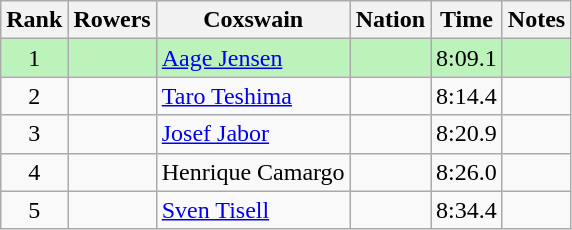<table class="wikitable sortable" style="text-align:center">
<tr>
<th>Rank</th>
<th>Rowers</th>
<th>Coxswain</th>
<th>Nation</th>
<th>Time</th>
<th>Notes</th>
</tr>
<tr bgcolor=bbf3bb>
<td>1</td>
<td align=left></td>
<td align=left><a href='#'>Aage Jensen</a></td>
<td align=left></td>
<td>8:09.1</td>
<td></td>
</tr>
<tr>
<td>2</td>
<td align=left></td>
<td align=left><a href='#'>Taro Teshima</a></td>
<td align=left></td>
<td>8:14.4</td>
<td></td>
</tr>
<tr>
<td>3</td>
<td align=left></td>
<td align=left><a href='#'>Josef Jabor</a></td>
<td align=left></td>
<td>8:20.9</td>
<td></td>
</tr>
<tr>
<td>4</td>
<td align=left></td>
<td align=left>Henrique Camargo</td>
<td align=left></td>
<td>8:26.0</td>
<td></td>
</tr>
<tr>
<td>5</td>
<td align=left></td>
<td align=left><a href='#'>Sven Tisell</a></td>
<td align=left></td>
<td>8:34.4</td>
<td></td>
</tr>
</table>
